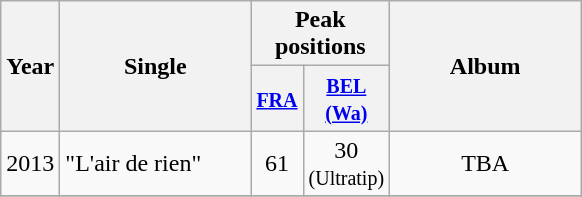<table class="wikitable">
<tr>
<th align="center" rowspan="2" width="10">Year</th>
<th align="center" rowspan="2" width="120">Single</th>
<th align="center" colspan="2" width="30">Peak positions</th>
<th align="center" rowspan="2" width="120">Album</th>
</tr>
<tr>
<th width="20"><small><a href='#'>FRA</a><br></small></th>
<th width="20"><small><a href='#'>BEL <br>(Wa)</a><br></small></th>
</tr>
<tr>
<td align="center" rowspan="1">2013</td>
<td>"L'air de rien"</td>
<td align="center">61</td>
<td align="center">30<br><small>(Ultratip)</small></td>
<td align="center">TBA</td>
</tr>
<tr>
</tr>
</table>
